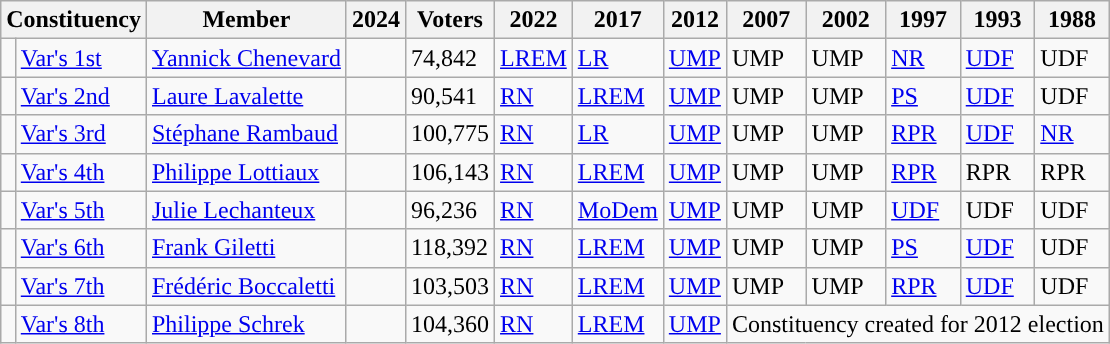<table class="wikitable sortable">
<tr>
<th colspan="2">Constituency</th>
<th>Member</th>
<th>2024</th>
<th>Voters</th>
<th>2022</th>
<th>2017</th>
<th>2012</th>
<th>2007</th>
<th>2002</th>
<th>1997</th>
<th>1993</th>
<th>1988</th>
</tr>
<tr>
<td style="background-color: "></td>
<td><a href='#'>Var's 1st</a></td>
<td><a href='#'>Yannick Chenevard</a></td>
<td></td>
<td>74,842</td>
<td><a href='#'>LREM</a></td>
<td><a href='#'>LR</a></td>
<td><a href='#'>UMP</a></td>
<td>UMP</td>
<td>UMP</td>
<td><a href='#'>NR</a></td>
<td><a href='#'>UDF</a></td>
<td>UDF</td>
</tr>
<tr>
<td style="background-color: "></td>
<td><a href='#'>Var's 2nd</a></td>
<td><a href='#'>Laure Lavalette</a></td>
<td></td>
<td>90,541</td>
<td><a href='#'>RN</a></td>
<td><a href='#'>LREM</a></td>
<td><a href='#'>UMP</a></td>
<td>UMP</td>
<td>UMP</td>
<td><a href='#'>PS</a></td>
<td><a href='#'>UDF</a></td>
<td>UDF</td>
</tr>
<tr>
<td style="background-color: "></td>
<td><a href='#'>Var's 3rd</a></td>
<td><a href='#'>Stéphane Rambaud</a></td>
<td></td>
<td>100,775</td>
<td><a href='#'>RN</a></td>
<td><a href='#'>LR</a></td>
<td><a href='#'>UMP</a></td>
<td>UMP</td>
<td>UMP</td>
<td><a href='#'>RPR</a></td>
<td><a href='#'>UDF</a></td>
<td><a href='#'>NR</a></td>
</tr>
<tr>
<td style="background-color: "></td>
<td><a href='#'>Var's 4th</a></td>
<td><a href='#'>Philippe Lottiaux</a></td>
<td></td>
<td>106,143</td>
<td><a href='#'>RN</a></td>
<td><a href='#'>LREM</a></td>
<td><a href='#'>UMP</a></td>
<td>UMP</td>
<td>UMP</td>
<td><a href='#'>RPR</a></td>
<td>RPR</td>
<td>RPR</td>
</tr>
<tr>
<td style="background-color: "></td>
<td><a href='#'>Var's 5th</a></td>
<td><a href='#'>Julie Lechanteux</a></td>
<td></td>
<td>96,236</td>
<td><a href='#'>RN</a></td>
<td><a href='#'>MoDem</a></td>
<td><a href='#'>UMP</a></td>
<td>UMP</td>
<td>UMP</td>
<td><a href='#'>UDF</a></td>
<td>UDF</td>
<td>UDF</td>
</tr>
<tr>
<td style="background-color: "></td>
<td><a href='#'>Var's 6th</a></td>
<td><a href='#'>Frank Giletti</a></td>
<td></td>
<td>118,392</td>
<td><a href='#'>RN</a></td>
<td><a href='#'>LREM</a></td>
<td><a href='#'>UMP</a></td>
<td>UMP</td>
<td>UMP</td>
<td><a href='#'>PS</a></td>
<td><a href='#'>UDF</a></td>
<td>UDF</td>
</tr>
<tr>
<td style="background-color: "></td>
<td><a href='#'>Var's 7th</a></td>
<td><a href='#'>Frédéric Boccaletti</a></td>
<td></td>
<td>103,503</td>
<td><a href='#'>RN</a></td>
<td><a href='#'>LREM</a></td>
<td><a href='#'>UMP</a></td>
<td>UMP</td>
<td>UMP</td>
<td><a href='#'>RPR</a></td>
<td><a href='#'>UDF</a></td>
<td>UDF</td>
</tr>
<tr>
<td style="background-color: "></td>
<td><a href='#'>Var's 8th</a></td>
<td><a href='#'>Philippe Schrek</a></td>
<td></td>
<td>104,360</td>
<td><a href='#'>RN</a></td>
<td><a href='#'>LREM</a></td>
<td><a href='#'>UMP</a></td>
<td colspan="5">Constituency created for 2012 election</td>
</tr>
</table>
